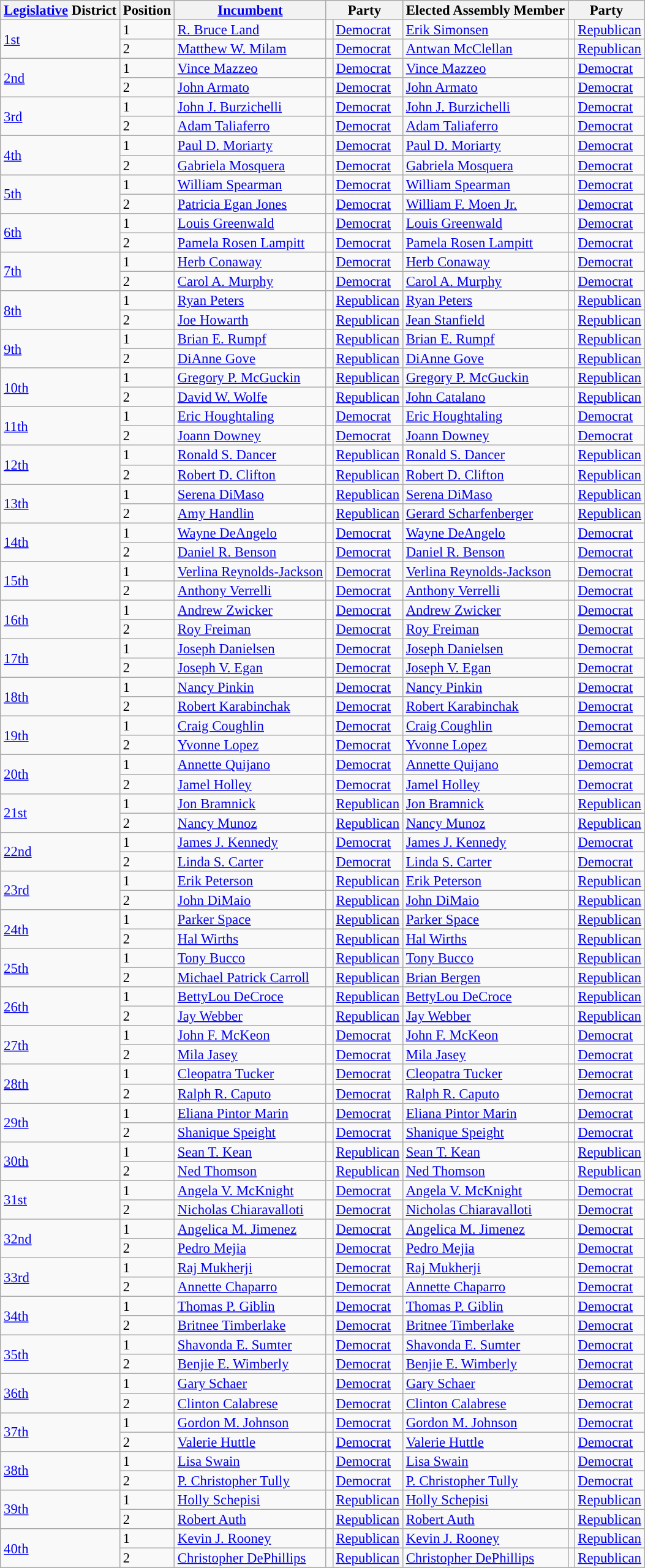<table class="sortable wikitable" style="font-size:95%;line-height:14px;">
<tr>
<th colspan="1" class="sortable"><a href='#'>Legislative</a> District</th>
<th colspan="1" class="sortable">Position</th>
<th class="unsortable"><a href='#'>Incumbent</a></th>
<th colspan="2">Party</th>
<th class="unsortable">Elected Assembly Member</th>
<th colspan="2">Party</th>
</tr>
<tr>
<td rowspan="2"><a href='#'>1st</a></td>
<td>1</td>
<td><a href='#'>R. Bruce Land</a></td>
<td style="background:"></td>
<td><a href='#'>Democrat</a></td>
<td><a href='#'>Erik Simonsen</a></td>
<td style="background:"></td>
<td><a href='#'>Republican</a></td>
</tr>
<tr>
<td>2</td>
<td><a href='#'>Matthew W. Milam</a></td>
<td style="background:"></td>
<td><a href='#'>Democrat</a></td>
<td><a href='#'>Antwan McClellan</a></td>
<td style="background:"></td>
<td><a href='#'>Republican</a></td>
</tr>
<tr>
<td rowspan="2"><a href='#'>2nd</a></td>
<td>1</td>
<td><a href='#'>Vince Mazzeo</a></td>
<td style="background:"></td>
<td><a href='#'>Democrat</a></td>
<td><a href='#'>Vince Mazzeo</a></td>
<td style="background:"></td>
<td><a href='#'>Democrat</a></td>
</tr>
<tr>
<td>2</td>
<td><a href='#'>John Armato</a></td>
<td style="background:"></td>
<td><a href='#'>Democrat</a></td>
<td><a href='#'>John Armato</a></td>
<td style="background:"></td>
<td><a href='#'>Democrat</a></td>
</tr>
<tr>
<td rowspan="2"><a href='#'>3rd</a></td>
<td>1</td>
<td><a href='#'>John J. Burzichelli</a></td>
<td style="background:"></td>
<td><a href='#'>Democrat</a></td>
<td><a href='#'>John J. Burzichelli</a></td>
<td style="background:"></td>
<td><a href='#'>Democrat</a></td>
</tr>
<tr>
<td>2</td>
<td><a href='#'>Adam Taliaferro</a></td>
<td style="background:"></td>
<td><a href='#'>Democrat</a></td>
<td><a href='#'>Adam Taliaferro</a></td>
<td style="background:"></td>
<td><a href='#'>Democrat</a></td>
</tr>
<tr>
<td rowspan="2"><a href='#'>4th</a></td>
<td>1</td>
<td><a href='#'>Paul D. Moriarty</a></td>
<td style="background:"></td>
<td><a href='#'>Democrat</a></td>
<td><a href='#'>Paul D. Moriarty</a></td>
<td style="background:"></td>
<td><a href='#'>Democrat</a></td>
</tr>
<tr>
<td>2</td>
<td><a href='#'>Gabriela Mosquera</a></td>
<td style="background:"></td>
<td><a href='#'>Democrat</a></td>
<td><a href='#'>Gabriela Mosquera</a></td>
<td style="background:"></td>
<td><a href='#'>Democrat</a></td>
</tr>
<tr>
<td rowspan="2"><a href='#'>5th</a></td>
<td>1</td>
<td><a href='#'>William Spearman</a></td>
<td style="background:"></td>
<td><a href='#'>Democrat</a></td>
<td><a href='#'>William Spearman</a></td>
<td style="background:"></td>
<td><a href='#'>Democrat</a></td>
</tr>
<tr>
<td>2</td>
<td><a href='#'>Patricia Egan Jones</a></td>
<td style="background:"></td>
<td><a href='#'>Democrat</a></td>
<td><a href='#'>William F. Moen Jr.</a></td>
<td style="background:"></td>
<td><a href='#'>Democrat</a></td>
</tr>
<tr>
<td rowspan="2"><a href='#'>6th</a></td>
<td>1</td>
<td><a href='#'>Louis Greenwald</a></td>
<td style="background:"></td>
<td><a href='#'>Democrat</a></td>
<td><a href='#'>Louis Greenwald</a></td>
<td style="background:"></td>
<td><a href='#'>Democrat</a></td>
</tr>
<tr>
<td>2</td>
<td><a href='#'>Pamela Rosen Lampitt</a></td>
<td style="background:"></td>
<td><a href='#'>Democrat</a></td>
<td><a href='#'>Pamela Rosen Lampitt</a></td>
<td style="background:"></td>
<td><a href='#'>Democrat</a></td>
</tr>
<tr>
<td rowspan="2"><a href='#'>7th</a></td>
<td>1</td>
<td><a href='#'>Herb Conaway</a></td>
<td style="background:"></td>
<td><a href='#'>Democrat</a></td>
<td><a href='#'>Herb Conaway</a></td>
<td style="background:"></td>
<td><a href='#'>Democrat</a></td>
</tr>
<tr>
<td>2</td>
<td><a href='#'>Carol A. Murphy</a></td>
<td style="background:"></td>
<td><a href='#'>Democrat</a></td>
<td><a href='#'>Carol A. Murphy</a></td>
<td style="background:"></td>
<td><a href='#'>Democrat</a></td>
</tr>
<tr>
<td rowspan="2"><a href='#'>8th</a></td>
<td>1</td>
<td><a href='#'>Ryan Peters</a></td>
<td style="background:"></td>
<td><a href='#'>Republican</a></td>
<td><a href='#'>Ryan Peters</a></td>
<td style="background:"></td>
<td><a href='#'>Republican</a></td>
</tr>
<tr>
<td>2</td>
<td><a href='#'>Joe Howarth</a></td>
<td style="background:"></td>
<td><a href='#'>Republican</a></td>
<td><a href='#'>Jean Stanfield</a></td>
<td style="background:"></td>
<td><a href='#'>Republican</a></td>
</tr>
<tr>
<td rowspan="2"><a href='#'>9th</a></td>
<td>1</td>
<td><a href='#'>Brian E. Rumpf</a></td>
<td style="background:"></td>
<td><a href='#'>Republican</a></td>
<td><a href='#'>Brian E. Rumpf</a></td>
<td style="background:"></td>
<td><a href='#'>Republican</a></td>
</tr>
<tr>
<td>2</td>
<td><a href='#'>DiAnne Gove</a></td>
<td style="background:"></td>
<td><a href='#'>Republican</a></td>
<td><a href='#'>DiAnne Gove</a></td>
<td style="background:"></td>
<td><a href='#'>Republican</a></td>
</tr>
<tr>
<td rowspan="2"><a href='#'>10th</a></td>
<td>1</td>
<td><a href='#'>Gregory P. McGuckin</a></td>
<td style="background:"></td>
<td><a href='#'>Republican</a></td>
<td><a href='#'>Gregory P. McGuckin</a></td>
<td style="background:"></td>
<td><a href='#'>Republican</a></td>
</tr>
<tr>
<td>2</td>
<td><a href='#'>David W. Wolfe</a></td>
<td style="background:"></td>
<td><a href='#'>Republican</a></td>
<td><a href='#'>John Catalano</a></td>
<td style="background:"></td>
<td><a href='#'>Republican</a></td>
</tr>
<tr>
<td rowspan="2"><a href='#'>11th</a></td>
<td>1</td>
<td><a href='#'>Eric Houghtaling</a></td>
<td style="background:"></td>
<td><a href='#'>Democrat</a></td>
<td><a href='#'>Eric Houghtaling</a></td>
<td style="background:"></td>
<td><a href='#'>Democrat</a></td>
</tr>
<tr>
<td>2</td>
<td><a href='#'>Joann Downey</a></td>
<td style="background:"></td>
<td><a href='#'>Democrat</a></td>
<td><a href='#'>Joann Downey</a></td>
<td style="background:"></td>
<td><a href='#'>Democrat</a></td>
</tr>
<tr>
<td rowspan="2"><a href='#'>12th</a></td>
<td>1</td>
<td><a href='#'>Ronald S. Dancer</a></td>
<td style="background:"></td>
<td><a href='#'>Republican</a></td>
<td><a href='#'>Ronald S. Dancer</a></td>
<td style="background:"></td>
<td><a href='#'>Republican</a></td>
</tr>
<tr>
<td>2</td>
<td><a href='#'>Robert D. Clifton</a></td>
<td style="background:"></td>
<td><a href='#'>Republican</a></td>
<td><a href='#'>Robert D. Clifton</a></td>
<td style="background:"></td>
<td><a href='#'>Republican</a></td>
</tr>
<tr>
<td rowspan="2"><a href='#'>13th</a></td>
<td>1</td>
<td><a href='#'>Serena DiMaso</a></td>
<td style="background:"></td>
<td><a href='#'>Republican</a></td>
<td><a href='#'>Serena DiMaso</a></td>
<td style="background:"></td>
<td><a href='#'>Republican</a></td>
</tr>
<tr>
<td>2</td>
<td><a href='#'>Amy Handlin</a></td>
<td style="background:"></td>
<td><a href='#'>Republican</a></td>
<td><a href='#'>Gerard Scharfenberger</a></td>
<td style="background:"></td>
<td><a href='#'>Republican</a></td>
</tr>
<tr>
<td rowspan="2"><a href='#'>14th</a></td>
<td>1</td>
<td><a href='#'>Wayne DeAngelo</a></td>
<td style="background:"></td>
<td><a href='#'>Democrat</a></td>
<td><a href='#'>Wayne DeAngelo</a></td>
<td style="background:"></td>
<td><a href='#'>Democrat</a></td>
</tr>
<tr>
<td>2</td>
<td><a href='#'>Daniel R. Benson</a></td>
<td style="background:"></td>
<td><a href='#'>Democrat</a></td>
<td><a href='#'>Daniel R. Benson</a></td>
<td style="background:"></td>
<td><a href='#'>Democrat</a></td>
</tr>
<tr>
<td rowspan="2"><a href='#'>15th</a></td>
<td>1</td>
<td><a href='#'>Verlina Reynolds-Jackson</a></td>
<td style="background:"></td>
<td><a href='#'>Democrat</a></td>
<td><a href='#'>Verlina Reynolds-Jackson</a></td>
<td style="background:"></td>
<td><a href='#'>Democrat</a></td>
</tr>
<tr>
<td>2</td>
<td><a href='#'>Anthony Verrelli</a></td>
<td style="background:"></td>
<td><a href='#'>Democrat</a></td>
<td><a href='#'>Anthony Verrelli</a></td>
<td style="background:"></td>
<td><a href='#'>Democrat</a></td>
</tr>
<tr>
<td rowspan="2"><a href='#'>16th</a></td>
<td>1</td>
<td><a href='#'>Andrew Zwicker</a></td>
<td style="background:"></td>
<td><a href='#'>Democrat</a></td>
<td><a href='#'>Andrew Zwicker</a></td>
<td style="background:"></td>
<td><a href='#'>Democrat</a></td>
</tr>
<tr>
<td>2</td>
<td><a href='#'>Roy Freiman</a></td>
<td style="background:"></td>
<td><a href='#'>Democrat</a></td>
<td><a href='#'>Roy Freiman</a></td>
<td style="background:"></td>
<td><a href='#'>Democrat</a></td>
</tr>
<tr>
<td rowspan="2"><a href='#'>17th</a></td>
<td>1</td>
<td><a href='#'>Joseph Danielsen</a></td>
<td style="background:"></td>
<td><a href='#'>Democrat</a></td>
<td><a href='#'>Joseph Danielsen</a></td>
<td style="background:"></td>
<td><a href='#'>Democrat</a></td>
</tr>
<tr>
<td>2</td>
<td><a href='#'>Joseph V. Egan</a></td>
<td style="background:"></td>
<td><a href='#'>Democrat</a></td>
<td><a href='#'>Joseph V. Egan</a></td>
<td style="background:"></td>
<td><a href='#'>Democrat</a></td>
</tr>
<tr>
<td rowspan="2"><a href='#'>18th</a></td>
<td>1</td>
<td><a href='#'>Nancy Pinkin</a></td>
<td style="background:"></td>
<td><a href='#'>Democrat</a></td>
<td><a href='#'>Nancy Pinkin</a></td>
<td style="background:"></td>
<td><a href='#'>Democrat</a></td>
</tr>
<tr>
<td>2</td>
<td><a href='#'>Robert Karabinchak</a></td>
<td style="background:"></td>
<td><a href='#'>Democrat</a></td>
<td><a href='#'>Robert Karabinchak</a></td>
<td style="background:"></td>
<td><a href='#'>Democrat</a></td>
</tr>
<tr>
<td rowspan="2"><a href='#'>19th</a></td>
<td>1</td>
<td><a href='#'>Craig Coughlin</a></td>
<td style="background:"></td>
<td><a href='#'>Democrat</a></td>
<td><a href='#'>Craig Coughlin</a></td>
<td style="background:"></td>
<td><a href='#'>Democrat</a></td>
</tr>
<tr>
<td>2</td>
<td><a href='#'>Yvonne Lopez</a></td>
<td style="background:"></td>
<td><a href='#'>Democrat</a></td>
<td><a href='#'>Yvonne Lopez</a></td>
<td style="background:"></td>
<td><a href='#'>Democrat</a></td>
</tr>
<tr>
<td rowspan="2"><a href='#'>20th</a></td>
<td>1</td>
<td><a href='#'>Annette Quijano</a></td>
<td style="background:"></td>
<td><a href='#'>Democrat</a></td>
<td><a href='#'>Annette Quijano</a></td>
<td style="background:"></td>
<td><a href='#'>Democrat</a></td>
</tr>
<tr>
<td>2</td>
<td><a href='#'>Jamel Holley</a></td>
<td style="background:"></td>
<td><a href='#'>Democrat</a></td>
<td><a href='#'>Jamel Holley</a></td>
<td style="background:"></td>
<td><a href='#'>Democrat</a></td>
</tr>
<tr>
<td rowspan="2"><a href='#'>21st</a></td>
<td>1</td>
<td><a href='#'>Jon Bramnick</a></td>
<td style="background:"></td>
<td><a href='#'>Republican</a></td>
<td><a href='#'>Jon Bramnick</a></td>
<td style="background:"></td>
<td><a href='#'>Republican</a></td>
</tr>
<tr>
<td>2</td>
<td><a href='#'>Nancy Munoz</a></td>
<td style="background:"></td>
<td><a href='#'>Republican</a></td>
<td><a href='#'>Nancy Munoz</a></td>
<td style="background:"></td>
<td><a href='#'>Republican</a></td>
</tr>
<tr>
<td rowspan="2"><a href='#'>22nd</a></td>
<td>1</td>
<td><a href='#'>James J. Kennedy</a></td>
<td style="background:"></td>
<td><a href='#'>Democrat</a></td>
<td><a href='#'>James J. Kennedy</a></td>
<td style="background:"></td>
<td><a href='#'>Democrat</a></td>
</tr>
<tr>
<td>2</td>
<td><a href='#'>Linda S. Carter</a></td>
<td style="background:"></td>
<td><a href='#'>Democrat</a></td>
<td><a href='#'>Linda S. Carter</a></td>
<td style="background:"></td>
<td><a href='#'>Democrat</a></td>
</tr>
<tr>
<td rowspan="2"><a href='#'>23rd</a></td>
<td>1</td>
<td><a href='#'>Erik Peterson</a></td>
<td style="background:"></td>
<td><a href='#'>Republican</a></td>
<td><a href='#'>Erik Peterson</a></td>
<td style="background:"></td>
<td><a href='#'>Republican</a></td>
</tr>
<tr>
<td>2</td>
<td><a href='#'>John DiMaio</a></td>
<td style="background:"></td>
<td><a href='#'>Republican</a></td>
<td><a href='#'>John DiMaio</a></td>
<td style="background:"></td>
<td><a href='#'>Republican</a></td>
</tr>
<tr>
<td rowspan="2"><a href='#'>24th</a></td>
<td>1</td>
<td><a href='#'>Parker Space</a></td>
<td style="background:"></td>
<td><a href='#'>Republican</a></td>
<td><a href='#'>Parker Space</a></td>
<td style="background:"></td>
<td><a href='#'>Republican</a></td>
</tr>
<tr>
<td>2</td>
<td><a href='#'>Hal Wirths</a></td>
<td style="background:"></td>
<td><a href='#'>Republican</a></td>
<td><a href='#'>Hal Wirths</a></td>
<td style="background:"></td>
<td><a href='#'>Republican</a></td>
</tr>
<tr>
<td rowspan="2"><a href='#'>25th</a></td>
<td>1</td>
<td><a href='#'>Tony Bucco</a></td>
<td style="background:"></td>
<td><a href='#'>Republican</a></td>
<td><a href='#'>Tony Bucco</a></td>
<td style="background:"></td>
<td><a href='#'>Republican</a></td>
</tr>
<tr>
<td>2</td>
<td><a href='#'>Michael Patrick Carroll</a></td>
<td style="background:"></td>
<td><a href='#'>Republican</a></td>
<td><a href='#'>Brian Bergen</a></td>
<td style="background:"></td>
<td><a href='#'>Republican</a></td>
</tr>
<tr>
<td rowspan="2"><a href='#'>26th</a></td>
<td>1</td>
<td><a href='#'>BettyLou DeCroce</a></td>
<td style="background:"></td>
<td><a href='#'>Republican</a></td>
<td><a href='#'>BettyLou DeCroce</a></td>
<td style="background:"></td>
<td><a href='#'>Republican</a></td>
</tr>
<tr>
<td>2</td>
<td><a href='#'>Jay Webber</a></td>
<td style="background:"></td>
<td><a href='#'>Republican</a></td>
<td><a href='#'>Jay Webber</a></td>
<td style="background:"></td>
<td><a href='#'>Republican</a></td>
</tr>
<tr>
<td rowspan="2"><a href='#'>27th</a></td>
<td>1</td>
<td><a href='#'>John F. McKeon</a></td>
<td style="background:"></td>
<td><a href='#'>Democrat</a></td>
<td><a href='#'>John F. McKeon</a></td>
<td style="background:"></td>
<td><a href='#'>Democrat</a></td>
</tr>
<tr>
<td>2</td>
<td><a href='#'>Mila Jasey</a></td>
<td style="background:"></td>
<td><a href='#'>Democrat</a></td>
<td><a href='#'>Mila Jasey</a></td>
<td style="background:"></td>
<td><a href='#'>Democrat</a></td>
</tr>
<tr>
<td rowspan="2"><a href='#'>28th</a></td>
<td>1</td>
<td><a href='#'>Cleopatra Tucker</a></td>
<td style="background:"></td>
<td><a href='#'>Democrat</a></td>
<td><a href='#'>Cleopatra Tucker</a></td>
<td style="background:"></td>
<td><a href='#'>Democrat</a></td>
</tr>
<tr>
<td>2</td>
<td><a href='#'>Ralph R. Caputo</a></td>
<td style="background:"></td>
<td><a href='#'>Democrat</a></td>
<td><a href='#'>Ralph R. Caputo</a></td>
<td style="background:"></td>
<td><a href='#'>Democrat</a></td>
</tr>
<tr>
<td rowspan="2"><a href='#'>29th</a></td>
<td>1</td>
<td><a href='#'>Eliana Pintor Marin</a></td>
<td style="background:"></td>
<td><a href='#'>Democrat</a></td>
<td><a href='#'>Eliana Pintor Marin</a></td>
<td style="background:"></td>
<td><a href='#'>Democrat</a></td>
</tr>
<tr>
<td>2</td>
<td><a href='#'>Shanique Speight</a></td>
<td style="background:"></td>
<td><a href='#'>Democrat</a></td>
<td><a href='#'>Shanique Speight</a></td>
<td style="background:"></td>
<td><a href='#'>Democrat</a></td>
</tr>
<tr>
<td rowspan="2"><a href='#'>30th</a></td>
<td>1</td>
<td><a href='#'>Sean T. Kean</a></td>
<td style="background:"></td>
<td><a href='#'>Republican</a></td>
<td><a href='#'>Sean T. Kean</a></td>
<td style="background:"></td>
<td><a href='#'>Republican</a></td>
</tr>
<tr>
<td>2</td>
<td><a href='#'>Ned Thomson</a></td>
<td style="background:"></td>
<td><a href='#'>Republican</a></td>
<td><a href='#'>Ned Thomson</a></td>
<td style="background:"></td>
<td><a href='#'>Republican</a></td>
</tr>
<tr>
<td rowspan="2"><a href='#'>31st</a></td>
<td>1</td>
<td><a href='#'>Angela V. McKnight</a></td>
<td style="background:"></td>
<td><a href='#'>Democrat</a></td>
<td><a href='#'>Angela V. McKnight</a></td>
<td style="background:"></td>
<td><a href='#'>Democrat</a></td>
</tr>
<tr>
<td>2</td>
<td><a href='#'>Nicholas Chiaravalloti</a></td>
<td style="background:"></td>
<td><a href='#'>Democrat</a></td>
<td><a href='#'>Nicholas Chiaravalloti</a></td>
<td style="background:"></td>
<td><a href='#'>Democrat</a></td>
</tr>
<tr>
<td rowspan="2"><a href='#'>32nd</a></td>
<td>1</td>
<td><a href='#'>Angelica M. Jimenez</a></td>
<td style="background:"></td>
<td><a href='#'>Democrat</a></td>
<td><a href='#'>Angelica M. Jimenez</a></td>
<td style="background:"></td>
<td><a href='#'>Democrat</a></td>
</tr>
<tr>
<td>2</td>
<td><a href='#'>Pedro Mejia</a></td>
<td style="background:"></td>
<td><a href='#'>Democrat</a></td>
<td><a href='#'>Pedro Mejia</a></td>
<td style="background:"></td>
<td><a href='#'>Democrat</a></td>
</tr>
<tr>
<td rowspan="2"><a href='#'>33rd</a></td>
<td>1</td>
<td><a href='#'>Raj Mukherji</a></td>
<td style="background:"></td>
<td><a href='#'>Democrat</a></td>
<td><a href='#'>Raj Mukherji</a></td>
<td style="background:"></td>
<td><a href='#'>Democrat</a></td>
</tr>
<tr>
<td>2</td>
<td><a href='#'>Annette Chaparro</a></td>
<td style="background:"></td>
<td><a href='#'>Democrat</a></td>
<td><a href='#'>Annette Chaparro</a></td>
<td style="background:"></td>
<td><a href='#'>Democrat</a></td>
</tr>
<tr>
<td rowspan="2"><a href='#'>34th</a></td>
<td>1</td>
<td><a href='#'>Thomas P. Giblin</a></td>
<td style="background:"></td>
<td><a href='#'>Democrat</a></td>
<td><a href='#'>Thomas P. Giblin</a></td>
<td style="background:"></td>
<td><a href='#'>Democrat</a></td>
</tr>
<tr>
<td>2</td>
<td><a href='#'>Britnee Timberlake</a></td>
<td style="background:"></td>
<td><a href='#'>Democrat</a></td>
<td><a href='#'>Britnee Timberlake</a></td>
<td style="background:"></td>
<td><a href='#'>Democrat</a></td>
</tr>
<tr>
<td rowspan="2"><a href='#'>35th</a></td>
<td>1</td>
<td><a href='#'>Shavonda E. Sumter</a></td>
<td style="background:"></td>
<td><a href='#'>Democrat</a></td>
<td><a href='#'>Shavonda E. Sumter</a></td>
<td style="background:"></td>
<td><a href='#'>Democrat</a></td>
</tr>
<tr>
<td>2</td>
<td><a href='#'>Benjie E. Wimberly</a></td>
<td style="background:"></td>
<td><a href='#'>Democrat</a></td>
<td><a href='#'>Benjie E. Wimberly</a></td>
<td style="background:"></td>
<td><a href='#'>Democrat</a></td>
</tr>
<tr>
<td rowspan="2"><a href='#'>36th</a></td>
<td>1</td>
<td><a href='#'>Gary Schaer</a></td>
<td style="background:"></td>
<td><a href='#'>Democrat</a></td>
<td><a href='#'>Gary Schaer</a></td>
<td style="background:"></td>
<td><a href='#'>Democrat</a></td>
</tr>
<tr>
<td>2</td>
<td><a href='#'>Clinton Calabrese</a></td>
<td style="background:"></td>
<td><a href='#'>Democrat</a></td>
<td><a href='#'>Clinton Calabrese</a></td>
<td style="background:"></td>
<td><a href='#'>Democrat</a></td>
</tr>
<tr>
<td rowspan="2"><a href='#'>37th</a></td>
<td>1</td>
<td><a href='#'>Gordon M. Johnson</a></td>
<td style="background:"></td>
<td><a href='#'>Democrat</a></td>
<td><a href='#'>Gordon M. Johnson</a></td>
<td style="background:"></td>
<td><a href='#'>Democrat</a></td>
</tr>
<tr>
<td>2</td>
<td><a href='#'>Valerie Huttle</a></td>
<td style="background:"></td>
<td><a href='#'>Democrat</a></td>
<td><a href='#'>Valerie Huttle</a></td>
<td style="background:"></td>
<td><a href='#'>Democrat</a></td>
</tr>
<tr>
<td rowspan="2"><a href='#'>38th</a></td>
<td>1</td>
<td><a href='#'>Lisa Swain</a></td>
<td style="background:"></td>
<td><a href='#'>Democrat</a></td>
<td><a href='#'>Lisa Swain</a></td>
<td style="background:"></td>
<td><a href='#'>Democrat</a></td>
</tr>
<tr>
<td>2</td>
<td><a href='#'>P. Christopher Tully</a></td>
<td style="background:"></td>
<td><a href='#'>Democrat</a></td>
<td><a href='#'>P. Christopher Tully</a></td>
<td style="background:"></td>
<td><a href='#'>Democrat</a></td>
</tr>
<tr>
<td rowspan="2"><a href='#'>39th</a></td>
<td>1</td>
<td><a href='#'>Holly Schepisi</a></td>
<td style="background:"></td>
<td><a href='#'>Republican</a></td>
<td><a href='#'>Holly Schepisi</a></td>
<td style="background:"></td>
<td><a href='#'>Republican</a></td>
</tr>
<tr>
<td>2</td>
<td><a href='#'>Robert Auth</a></td>
<td style="background:"></td>
<td><a href='#'>Republican</a></td>
<td><a href='#'>Robert Auth</a></td>
<td style="background:"></td>
<td><a href='#'>Republican</a></td>
</tr>
<tr>
<td rowspan="2"><a href='#'>40th</a></td>
<td>1</td>
<td><a href='#'>Kevin J. Rooney</a></td>
<td style="background:"></td>
<td><a href='#'>Republican</a></td>
<td><a href='#'>Kevin J. Rooney</a></td>
<td style="background:"></td>
<td><a href='#'>Republican</a></td>
</tr>
<tr>
<td>2</td>
<td><a href='#'>Christopher DePhillips</a></td>
<td style="background:"></td>
<td><a href='#'>Republican</a></td>
<td><a href='#'>Christopher DePhillips</a></td>
<td style="background:"></td>
<td><a href='#'>Republican</a></td>
</tr>
<tr>
</tr>
</table>
